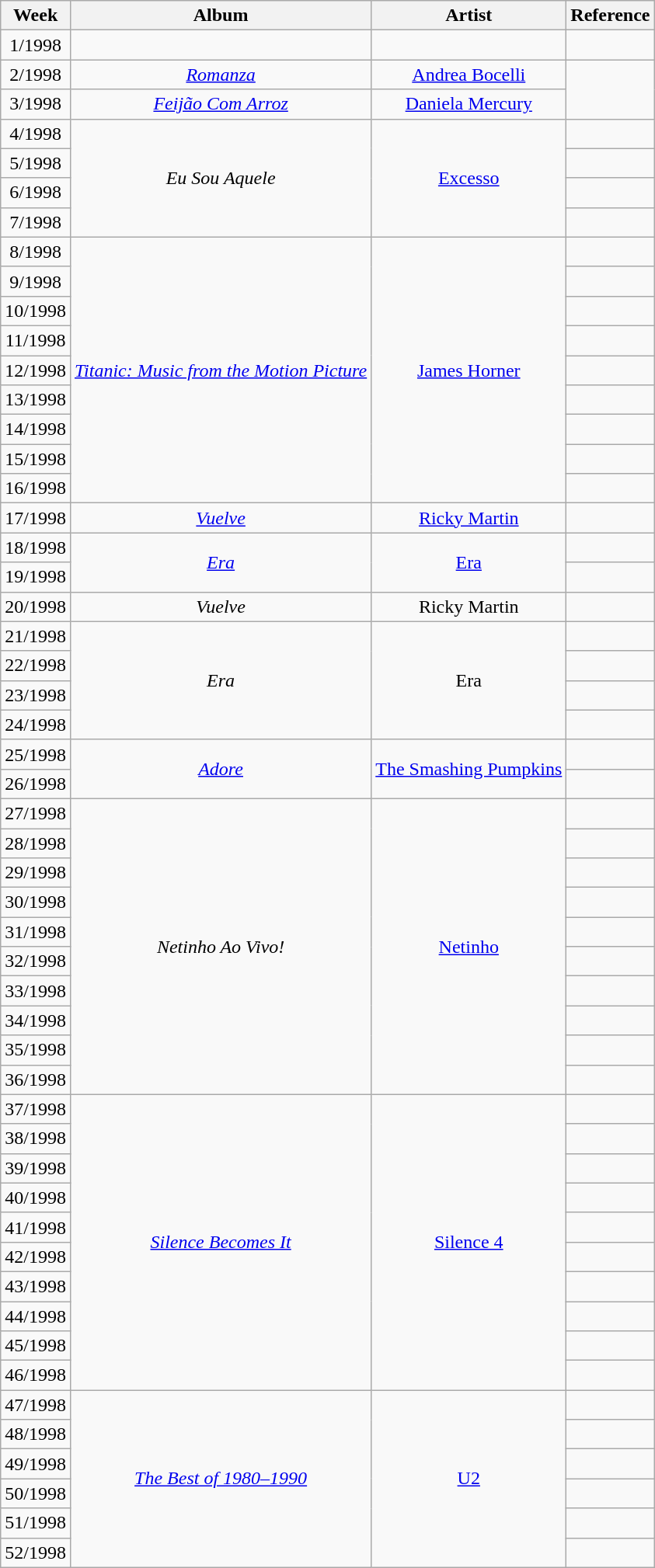<table class="wikitable" style="text-align:center">
<tr>
<th>Week</th>
<th>Album</th>
<th>Artist</th>
<th>Reference</th>
</tr>
<tr>
<td>1/1998</td>
<td></td>
<td></td>
<td></td>
</tr>
<tr>
<td>2/1998</td>
<td><em><a href='#'>Romanza</a></em></td>
<td><a href='#'>Andrea Bocelli</a></td>
<td rowspan="2"></td>
</tr>
<tr>
<td>3/1998</td>
<td><em><a href='#'>Feijão Com Arroz</a></em></td>
<td><a href='#'>Daniela Mercury</a></td>
</tr>
<tr>
<td>4/1998</td>
<td rowspan="4"><em>Eu Sou Aquele</em></td>
<td rowspan="4"><a href='#'>Excesso</a></td>
<td></td>
</tr>
<tr>
<td>5/1998</td>
<td></td>
</tr>
<tr>
<td>6/1998</td>
<td></td>
</tr>
<tr>
<td>7/1998</td>
<td></td>
</tr>
<tr>
<td>8/1998</td>
<td rowspan="9"><em><a href='#'>Titanic: Music from the Motion Picture</a></em></td>
<td rowspan="9"><a href='#'>James Horner</a></td>
<td></td>
</tr>
<tr>
<td>9/1998</td>
<td></td>
</tr>
<tr>
<td>10/1998</td>
<td></td>
</tr>
<tr>
<td>11/1998</td>
<td></td>
</tr>
<tr>
<td>12/1998</td>
<td></td>
</tr>
<tr>
<td>13/1998</td>
<td></td>
</tr>
<tr>
<td>14/1998</td>
<td></td>
</tr>
<tr>
<td>15/1998</td>
<td></td>
</tr>
<tr>
<td>16/1998</td>
<td></td>
</tr>
<tr>
<td>17/1998</td>
<td><em><a href='#'>Vuelve</a></em></td>
<td><a href='#'>Ricky Martin</a></td>
<td></td>
</tr>
<tr>
<td>18/1998</td>
<td rowspan="2"><a href='#'><em>Era</em></a></td>
<td rowspan="2"><a href='#'>Era</a></td>
<td></td>
</tr>
<tr>
<td>19/1998</td>
<td></td>
</tr>
<tr>
<td>20/1998</td>
<td><em>Vuelve</em></td>
<td>Ricky Martin</td>
<td></td>
</tr>
<tr>
<td>21/1998</td>
<td rowspan="4"><em>Era</em></td>
<td rowspan="4">Era</td>
<td></td>
</tr>
<tr>
<td>22/1998</td>
<td></td>
</tr>
<tr>
<td>23/1998</td>
<td></td>
</tr>
<tr>
<td>24/1998</td>
<td></td>
</tr>
<tr>
<td>25/1998</td>
<td rowspan="2"><em><a href='#'>Adore</a></em></td>
<td rowspan="2"><a href='#'>The Smashing Pumpkins</a></td>
<td></td>
</tr>
<tr>
<td>26/1998</td>
<td></td>
</tr>
<tr>
<td>27/1998</td>
<td rowspan="10"><em>Netinho Ao Vivo!</em></td>
<td rowspan="10"><a href='#'>Netinho</a></td>
<td></td>
</tr>
<tr>
<td>28/1998</td>
<td></td>
</tr>
<tr>
<td>29/1998</td>
<td></td>
</tr>
<tr>
<td>30/1998</td>
<td></td>
</tr>
<tr>
<td>31/1998</td>
<td></td>
</tr>
<tr>
<td>32/1998</td>
<td></td>
</tr>
<tr>
<td>33/1998</td>
<td></td>
</tr>
<tr>
<td>34/1998</td>
<td></td>
</tr>
<tr>
<td>35/1998</td>
<td></td>
</tr>
<tr>
<td>36/1998</td>
<td></td>
</tr>
<tr>
<td>37/1998</td>
<td rowspan="10"><em><a href='#'>Silence Becomes It</a></em></td>
<td rowspan="10"><a href='#'>Silence 4</a></td>
<td></td>
</tr>
<tr>
<td>38/1998</td>
<td></td>
</tr>
<tr>
<td>39/1998</td>
<td></td>
</tr>
<tr>
<td>40/1998</td>
<td></td>
</tr>
<tr>
<td>41/1998</td>
<td></td>
</tr>
<tr>
<td>42/1998</td>
<td></td>
</tr>
<tr>
<td>43/1998</td>
<td></td>
</tr>
<tr>
<td>44/1998</td>
<td></td>
</tr>
<tr>
<td>45/1998</td>
<td></td>
</tr>
<tr>
<td>46/1998</td>
<td></td>
</tr>
<tr>
<td>47/1998</td>
<td rowspan="6"><em><a href='#'>The Best of 1980–1990</a></em></td>
<td rowspan="6"><a href='#'>U2</a></td>
<td></td>
</tr>
<tr>
<td>48/1998</td>
<td></td>
</tr>
<tr>
<td>49/1998</td>
<td></td>
</tr>
<tr>
<td>50/1998</td>
<td></td>
</tr>
<tr>
<td>51/1998</td>
<td></td>
</tr>
<tr>
<td>52/1998</td>
<td></td>
</tr>
</table>
